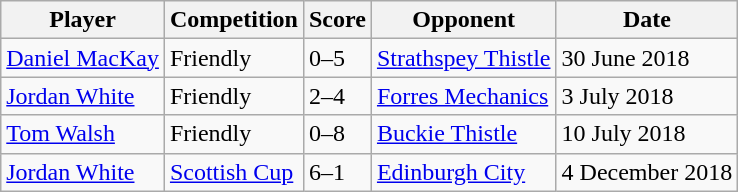<table class="wikitable">
<tr>
<th>Player</th>
<th>Competition</th>
<th>Score</th>
<th>Opponent</th>
<th>Date</th>
</tr>
<tr>
<td> <a href='#'>Daniel MacKay</a></td>
<td>Friendly</td>
<td>0–5</td>
<td><a href='#'>Strathspey Thistle</a></td>
<td>30 June 2018</td>
</tr>
<tr>
<td> <a href='#'>Jordan White</a></td>
<td>Friendly</td>
<td>2–4</td>
<td><a href='#'>Forres Mechanics</a></td>
<td>3 July 2018</td>
</tr>
<tr>
<td> <a href='#'>Tom Walsh</a></td>
<td>Friendly</td>
<td>0–8</td>
<td><a href='#'>Buckie Thistle</a></td>
<td>10 July 2018</td>
</tr>
<tr>
<td> <a href='#'>Jordan White</a></td>
<td><a href='#'>Scottish Cup</a></td>
<td>6–1</td>
<td><a href='#'>Edinburgh City</a></td>
<td>4 December 2018</td>
</tr>
</table>
